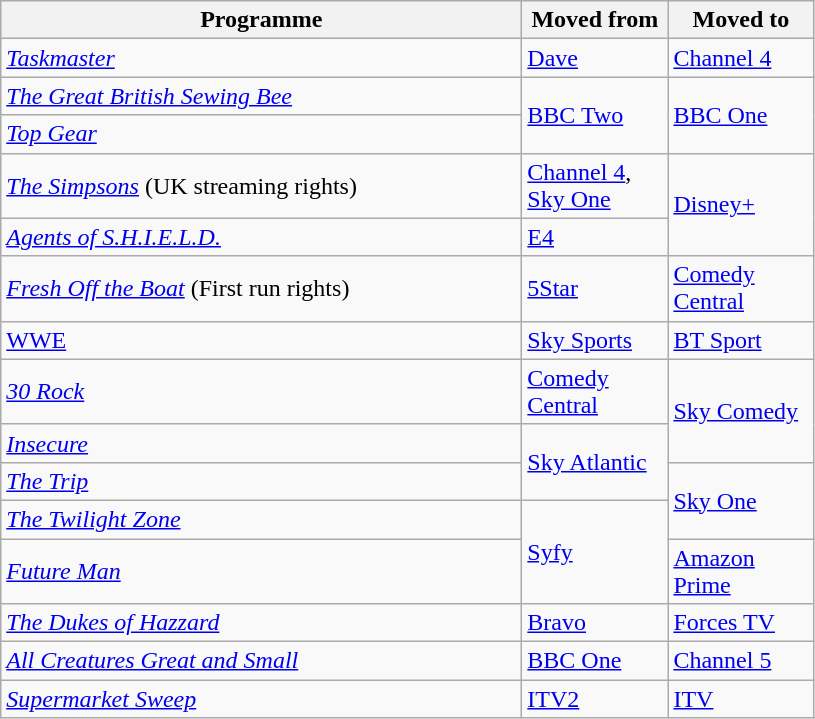<table class="wikitable">
<tr>
<th width=340>Programme</th>
<th width=90>Moved from</th>
<th width=90>Moved to</th>
</tr>
<tr>
<td><em><a href='#'>Taskmaster</a></em></td>
<td><a href='#'>Dave</a></td>
<td><a href='#'>Channel 4</a></td>
</tr>
<tr>
<td><em><a href='#'>The Great British Sewing Bee</a></em></td>
<td rowspan="2"><a href='#'>BBC Two</a></td>
<td rowspan="2"><a href='#'>BBC One</a></td>
</tr>
<tr>
<td><em><a href='#'>Top Gear</a></em></td>
</tr>
<tr>
<td><em><a href='#'>The Simpsons</a></em> (UK streaming rights)</td>
<td><a href='#'>Channel 4</a>,<br><a href='#'>Sky One</a></td>
<td rowspan=2><a href='#'>Disney+</a></td>
</tr>
<tr>
<td><em><a href='#'>Agents of S.H.I.E.L.D.</a></em></td>
<td><a href='#'>E4</a></td>
</tr>
<tr>
<td><em><a href='#'>Fresh Off the Boat</a></em> (First run rights)</td>
<td><a href='#'>5Star</a></td>
<td><a href='#'>Comedy Central</a></td>
</tr>
<tr>
<td><a href='#'>WWE</a></td>
<td><a href='#'>Sky Sports</a></td>
<td><a href='#'>BT Sport</a></td>
</tr>
<tr>
<td><em><a href='#'>30 Rock</a></em></td>
<td><a href='#'>Comedy Central</a></td>
<td rowspan=2><a href='#'>Sky Comedy</a></td>
</tr>
<tr>
<td><em><a href='#'>Insecure</a></em></td>
<td rowspan=2><a href='#'>Sky Atlantic</a></td>
</tr>
<tr>
<td><em><a href='#'>The Trip</a></em></td>
<td rowspan=2><a href='#'>Sky One</a></td>
</tr>
<tr>
<td><em><a href='#'>The Twilight Zone</a></em></td>
<td rowspan=2><a href='#'>Syfy</a></td>
</tr>
<tr>
<td><em><a href='#'>Future Man</a></em></td>
<td><a href='#'>Amazon Prime</a></td>
</tr>
<tr>
<td><em><a href='#'>The Dukes of Hazzard</a></em></td>
<td><a href='#'>Bravo</a></td>
<td><a href='#'>Forces TV</a></td>
</tr>
<tr>
<td><em><a href='#'>All Creatures Great and Small</a></em></td>
<td><a href='#'>BBC One</a></td>
<td><a href='#'>Channel 5</a></td>
</tr>
<tr>
<td><em><a href='#'>Supermarket Sweep</a></em></td>
<td><a href='#'>ITV2</a></td>
<td><a href='#'>ITV</a></td>
</tr>
</table>
